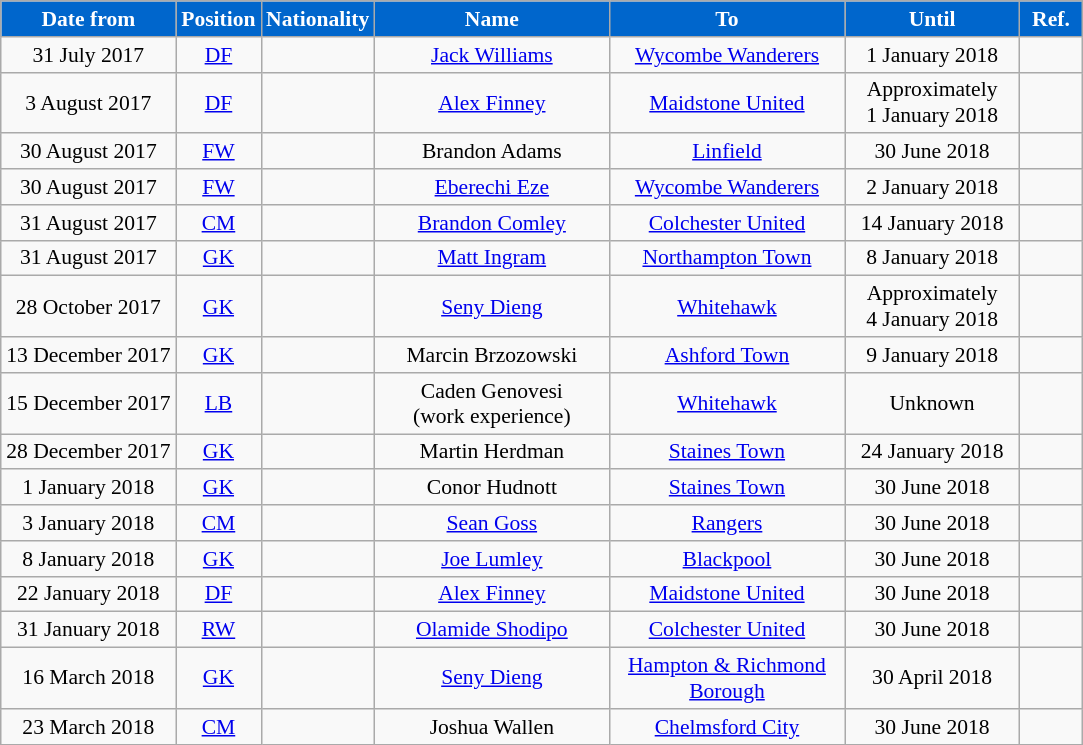<table class="wikitable"  style="text-align:center; font-size:90%; ">
<tr>
<th style="background:#0066CC; color:#FFFFFF; width:110px;">Date from</th>
<th style="background:#0066CC; color:#FFFFFF; width:50px;">Position</th>
<th style="background:#0066CC; color:#FFFFFF; width:50px;">Nationality</th>
<th style="background:#0066CC; color:#FFFFFF; width:150px;">Name</th>
<th style="background:#0066CC; color:#FFFFFF; width:150px;">To</th>
<th style="background:#0066CC; color:#FFFFFF; width:110px;">Until</th>
<th style="background:#0066CC; color:#FFFFFF; width:35px;">Ref.</th>
</tr>
<tr>
<td>31 July 2017</td>
<td><a href='#'>DF</a></td>
<td></td>
<td><a href='#'>Jack Williams</a></td>
<td><a href='#'>Wycombe Wanderers</a></td>
<td>1 January 2018</td>
<td></td>
</tr>
<tr>
<td>3 August 2017</td>
<td><a href='#'>DF</a></td>
<td></td>
<td><a href='#'>Alex Finney</a></td>
<td><a href='#'>Maidstone United</a></td>
<td>Approximately<br>1 January 2018</td>
<td></td>
</tr>
<tr>
<td>30 August 2017</td>
<td><a href='#'>FW</a></td>
<td></td>
<td>Brandon Adams</td>
<td><a href='#'>Linfield</a></td>
<td>30 June 2018</td>
<td></td>
</tr>
<tr>
<td>30 August 2017</td>
<td><a href='#'>FW</a></td>
<td></td>
<td><a href='#'>Eberechi Eze</a></td>
<td><a href='#'>Wycombe Wanderers</a></td>
<td>2 January 2018</td>
<td></td>
</tr>
<tr>
<td>31 August 2017</td>
<td><a href='#'>CM</a></td>
<td></td>
<td><a href='#'>Brandon Comley</a></td>
<td><a href='#'>Colchester United</a></td>
<td>14 January 2018</td>
<td></td>
</tr>
<tr>
<td>31 August 2017</td>
<td><a href='#'>GK</a></td>
<td></td>
<td><a href='#'>Matt Ingram</a></td>
<td><a href='#'>Northampton Town</a></td>
<td>8 January 2018</td>
<td></td>
</tr>
<tr>
<td>28 October 2017</td>
<td><a href='#'>GK</a></td>
<td></td>
<td><a href='#'>Seny Dieng</a></td>
<td><a href='#'>Whitehawk</a></td>
<td>Approximately<br>4 January 2018</td>
<td></td>
</tr>
<tr>
<td>13 December 2017</td>
<td><a href='#'>GK</a></td>
<td></td>
<td>Marcin Brzozowski</td>
<td><a href='#'>Ashford Town</a></td>
<td>9 January 2018</td>
<td></td>
</tr>
<tr>
<td>15 December 2017</td>
<td><a href='#'>LB</a></td>
<td></td>
<td>Caden Genovesi<br>(work experience)</td>
<td><a href='#'>Whitehawk</a></td>
<td>Unknown</td>
<td></td>
</tr>
<tr>
<td>28 December 2017</td>
<td><a href='#'>GK</a></td>
<td></td>
<td>Martin Herdman</td>
<td><a href='#'>Staines Town</a></td>
<td>24 January 2018</td>
<td></td>
</tr>
<tr>
<td>1 January 2018</td>
<td><a href='#'>GK</a></td>
<td></td>
<td>Conor Hudnott</td>
<td><a href='#'>Staines Town</a></td>
<td>30 June 2018</td>
<td></td>
</tr>
<tr>
<td>3 January 2018</td>
<td><a href='#'>CM</a></td>
<td></td>
<td><a href='#'>Sean Goss</a></td>
<td><a href='#'>Rangers</a></td>
<td>30 June 2018</td>
<td></td>
</tr>
<tr>
<td>8 January 2018</td>
<td><a href='#'>GK</a></td>
<td></td>
<td><a href='#'>Joe Lumley</a></td>
<td><a href='#'>Blackpool</a></td>
<td>30 June 2018</td>
<td></td>
</tr>
<tr>
<td>22 January 2018</td>
<td><a href='#'>DF</a></td>
<td></td>
<td><a href='#'>Alex Finney</a></td>
<td><a href='#'>Maidstone United</a></td>
<td>30 June 2018</td>
<td></td>
</tr>
<tr>
<td>31 January 2018</td>
<td><a href='#'>RW</a></td>
<td></td>
<td><a href='#'>Olamide Shodipo</a></td>
<td><a href='#'>Colchester United</a></td>
<td>30 June 2018</td>
<td></td>
</tr>
<tr>
<td>16 March 2018</td>
<td><a href='#'>GK</a></td>
<td></td>
<td><a href='#'>Seny Dieng</a></td>
<td><a href='#'>Hampton & Richmond Borough</a></td>
<td>30 April 2018</td>
<td></td>
</tr>
<tr>
<td>23 March 2018</td>
<td><a href='#'>CM</a></td>
<td></td>
<td>Joshua Wallen</td>
<td><a href='#'>Chelmsford City</a></td>
<td>30 June 2018</td>
<td></td>
</tr>
</table>
